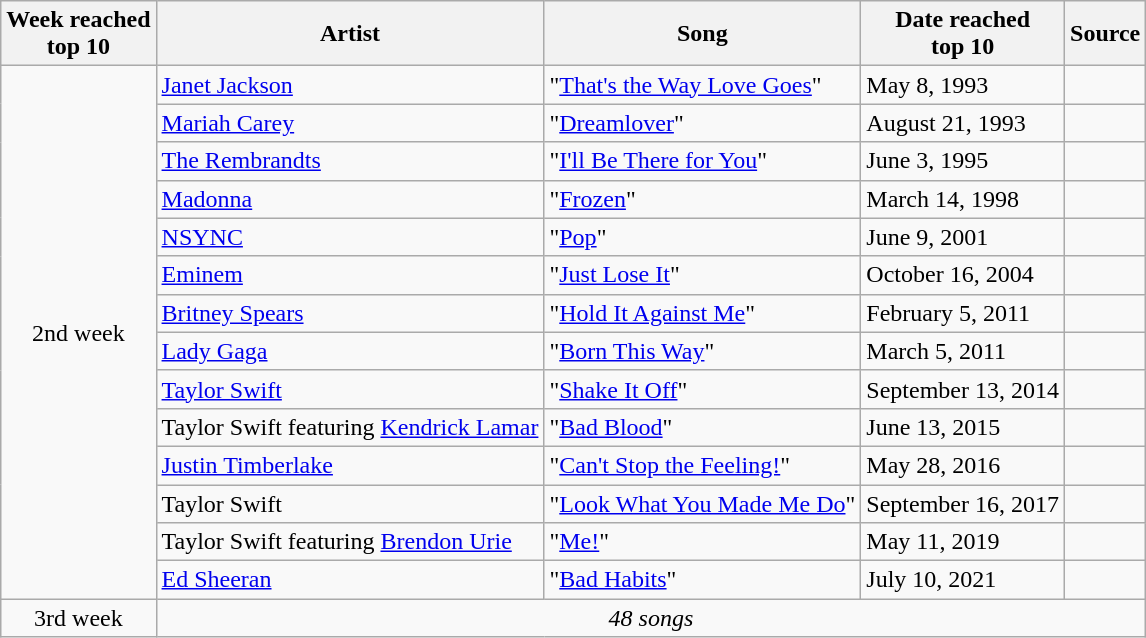<table class="wikitable">
<tr>
<th>Week reached <br> top 10</th>
<th>Artist</th>
<th>Song</th>
<th>Date reached <br> top 10</th>
<th>Source</th>
</tr>
<tr>
<td rowspan=14 style="text-align:center;">2nd week</td>
<td><a href='#'>Janet Jackson</a></td>
<td>"<a href='#'>That's the Way Love Goes</a>"</td>
<td>May 8, 1993</td>
<td></td>
</tr>
<tr>
<td><a href='#'>Mariah Carey</a></td>
<td>"<a href='#'>Dreamlover</a>"</td>
<td>August 21, 1993</td>
<td></td>
</tr>
<tr>
<td><a href='#'>The Rembrandts</a></td>
<td>"<a href='#'>I'll Be There for You</a>"</td>
<td>June 3, 1995</td>
<td></td>
</tr>
<tr>
<td><a href='#'>Madonna</a></td>
<td>"<a href='#'>Frozen</a>"</td>
<td>March 14, 1998</td>
<td></td>
</tr>
<tr>
<td><a href='#'>NSYNC</a></td>
<td>"<a href='#'>Pop</a>"</td>
<td>June 9, 2001</td>
<td></td>
</tr>
<tr>
<td><a href='#'>Eminem</a></td>
<td>"<a href='#'>Just Lose It</a>"</td>
<td>October 16, 2004</td>
<td></td>
</tr>
<tr>
<td><a href='#'>Britney Spears</a></td>
<td>"<a href='#'>Hold It Against Me</a>"</td>
<td>February 5, 2011</td>
<td></td>
</tr>
<tr>
<td><a href='#'>Lady Gaga</a></td>
<td>"<a href='#'>Born This Way</a>"</td>
<td>March 5, 2011</td>
<td></td>
</tr>
<tr>
<td><a href='#'>Taylor Swift</a></td>
<td>"<a href='#'>Shake It Off</a>"</td>
<td>September 13, 2014</td>
<td></td>
</tr>
<tr>
<td>Taylor Swift featuring <a href='#'>Kendrick Lamar</a></td>
<td>"<a href='#'>Bad Blood</a>"</td>
<td>June 13, 2015</td>
<td></td>
</tr>
<tr>
<td><a href='#'>Justin Timberlake</a></td>
<td>"<a href='#'>Can't Stop the Feeling!</a>"</td>
<td>May 28, 2016</td>
<td></td>
</tr>
<tr>
<td>Taylor Swift</td>
<td>"<a href='#'>Look What You Made Me Do</a>"</td>
<td>September 16, 2017</td>
<td></td>
</tr>
<tr>
<td>Taylor Swift featuring <a href='#'>Brendon Urie</a></td>
<td>"<a href='#'>Me!</a>"</td>
<td>May 11, 2019</td>
<td></td>
</tr>
<tr>
<td><a href='#'>Ed Sheeran</a></td>
<td>"<a href='#'>Bad Habits</a>"</td>
<td>July 10, 2021</td>
<td></td>
</tr>
<tr>
<td rowspan=1 style="text-align:center;">3rd week</td>
<td colspan=4 style="text-align:center;"><em>48 songs</em> </td>
</tr>
</table>
